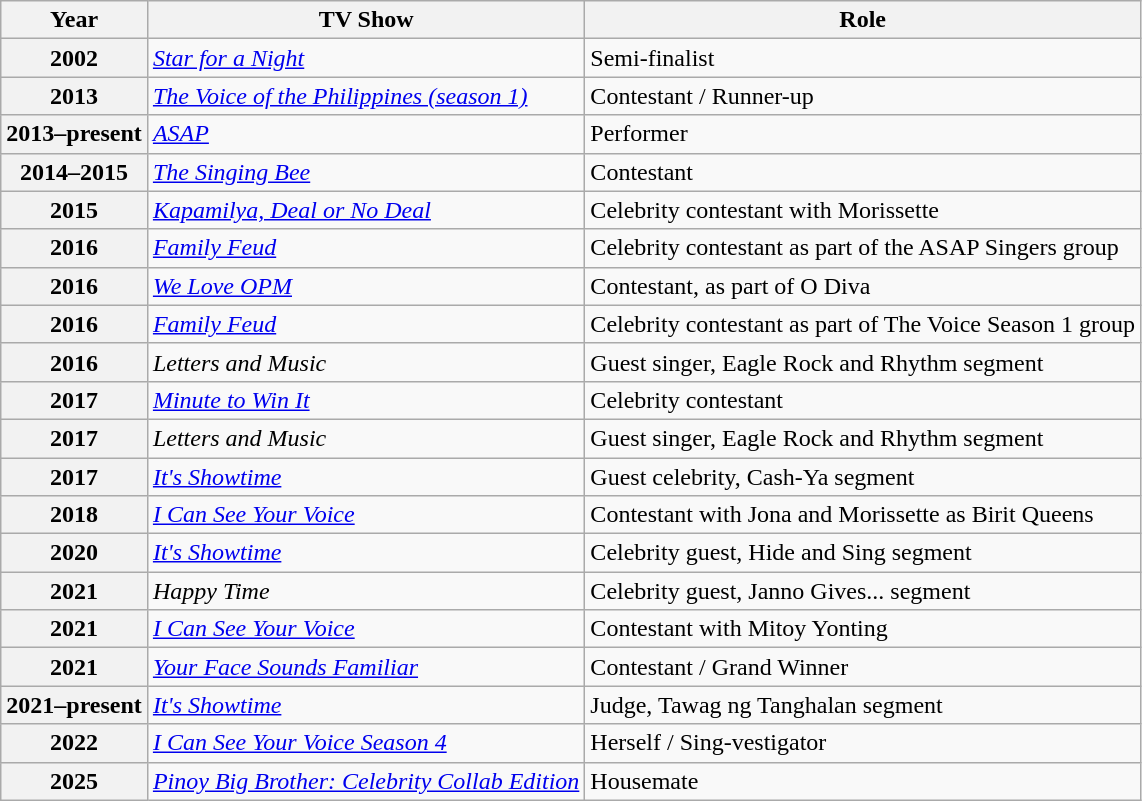<table class="wikitable sortable plainrowheaders">
<tr>
<th>Year</th>
<th>TV Show</th>
<th>Role</th>
</tr>
<tr>
<th>2002</th>
<td><a href='#'><em>Star for a Night</em></a></td>
<td>Semi-finalist</td>
</tr>
<tr>
<th>2013</th>
<td><em><a href='#'>The Voice of the Philippines (season 1)</a></em></td>
<td>Contestant / Runner-up</td>
</tr>
<tr>
<th>2013–present</th>
<td><a href='#'><em>ASAP</em></a></td>
<td>Performer</td>
</tr>
<tr>
<th>2014–2015</th>
<td><a href='#'><em>The Singing Bee</em></a></td>
<td>Contestant</td>
</tr>
<tr>
<th>2015</th>
<td><em><a href='#'>Kapamilya, Deal or No Deal</a></em></td>
<td>Celebrity contestant with Morissette</td>
</tr>
<tr>
<th>2016</th>
<td><a href='#'><em>Family Feud</em></a></td>
<td>Celebrity contestant as part of the ASAP Singers group</td>
</tr>
<tr>
<th>2016</th>
<td><em><a href='#'>We Love OPM</a></em></td>
<td>Contestant, as part of O Diva</td>
</tr>
<tr>
<th>2016</th>
<td><a href='#'><em>Family Feud</em></a></td>
<td>Celebrity contestant as part of The Voice Season 1 group</td>
</tr>
<tr>
<th>2016</th>
<td><em>Letters and Music</em></td>
<td>Guest singer, Eagle Rock and Rhythm segment</td>
</tr>
<tr>
<th>2017</th>
<td><a href='#'><em>Minute to Win It</em></a></td>
<td>Celebrity contestant</td>
</tr>
<tr>
<th>2017</th>
<td><em>Letters and Music</em></td>
<td>Guest singer, Eagle Rock and Rhythm segment</td>
</tr>
<tr>
<th>2017</th>
<td><a href='#'><em>It's Showtime</em></a></td>
<td>Guest celebrity, Cash-Ya segment</td>
</tr>
<tr>
<th>2018</th>
<td><a href='#'><em>I Can See Your Voice</em></a></td>
<td>Contestant with Jona and Morissette as Birit Queens</td>
</tr>
<tr>
<th>2020</th>
<td><a href='#'><em>It's Showtime</em></a></td>
<td>Celebrity guest, Hide and Sing segment</td>
</tr>
<tr>
<th>2021</th>
<td><em>Happy Time</em></td>
<td>Celebrity guest, Janno Gives... segment</td>
</tr>
<tr>
<th>2021</th>
<td><a href='#'><em>I Can See Your Voice</em></a></td>
<td>Contestant with Mitoy Yonting</td>
</tr>
<tr>
<th>2021</th>
<td><a href='#'><em>Your Face Sounds Familiar</em></a></td>
<td>Contestant / Grand Winner</td>
</tr>
<tr>
<th>2021–present</th>
<td><a href='#'><em>It's Showtime</em></a></td>
<td>Judge, Tawag ng Tanghalan segment</td>
</tr>
<tr>
<th>2022</th>
<td><a href='#'><em>I Can See Your Voice Season 4</em></a></td>
<td>Herself / Sing-vestigator</td>
</tr>
<tr>
<th>2025</th>
<td><a href='#'><em>Pinoy Big Brother: Celebrity Collab Edition</em></a></td>
<td>Housemate</td>
</tr>
</table>
